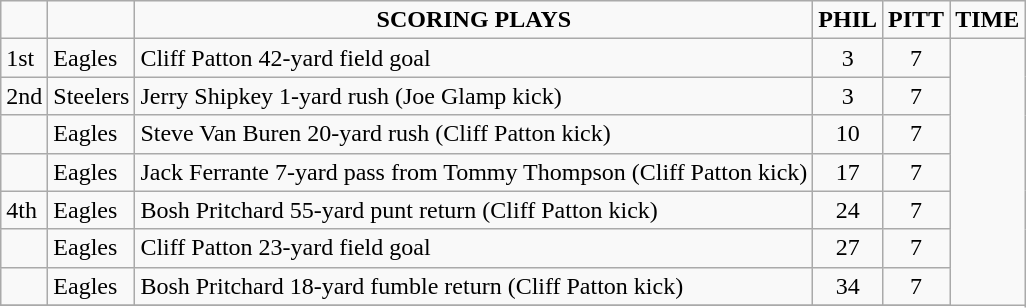<table class="wikitable">
<tr align=center>
<td></td>
<td></td>
<td><strong>SCORING PLAYS</strong></td>
<td><strong>PHIL</strong></td>
<td><strong>PITT</strong></td>
<td><strong>TIME</strong></td>
</tr>
<tr align=left>
<td>1st</td>
<td>Eagles</td>
<td>Cliff Patton 42-yard field goal</td>
<td - align="center">3</td>
<td - align="center">7</td>
</tr>
<tr align=left>
<td>2nd</td>
<td>Steelers</td>
<td>Jerry Shipkey 1-yard rush (Joe Glamp kick)</td>
<td - align="center">3</td>
<td - align="center">7</td>
</tr>
<tr align=left>
<td></td>
<td>Eagles</td>
<td>Steve Van Buren 20-yard rush (Cliff Patton kick)</td>
<td - align="center">10</td>
<td - align="center">7</td>
</tr>
<tr align=left>
<td></td>
<td>Eagles</td>
<td>Jack Ferrante 7-yard pass from Tommy Thompson (Cliff Patton kick)</td>
<td - align="center">17</td>
<td - align="center">7</td>
</tr>
<tr align=left>
<td>4th</td>
<td>Eagles</td>
<td>Bosh Pritchard 55-yard punt return (Cliff Patton kick)</td>
<td - align="center">24</td>
<td - align="center">7</td>
</tr>
<tr align=left>
<td></td>
<td>Eagles</td>
<td>Cliff Patton 23-yard field goal</td>
<td - align="center">27</td>
<td - align="center">7</td>
</tr>
<tr align=left>
<td></td>
<td>Eagles</td>
<td>Bosh Pritchard 18-yard fumble return  (Cliff Patton kick)</td>
<td - align="center">34</td>
<td - align="center">7</td>
</tr>
<tr align=left>
</tr>
</table>
